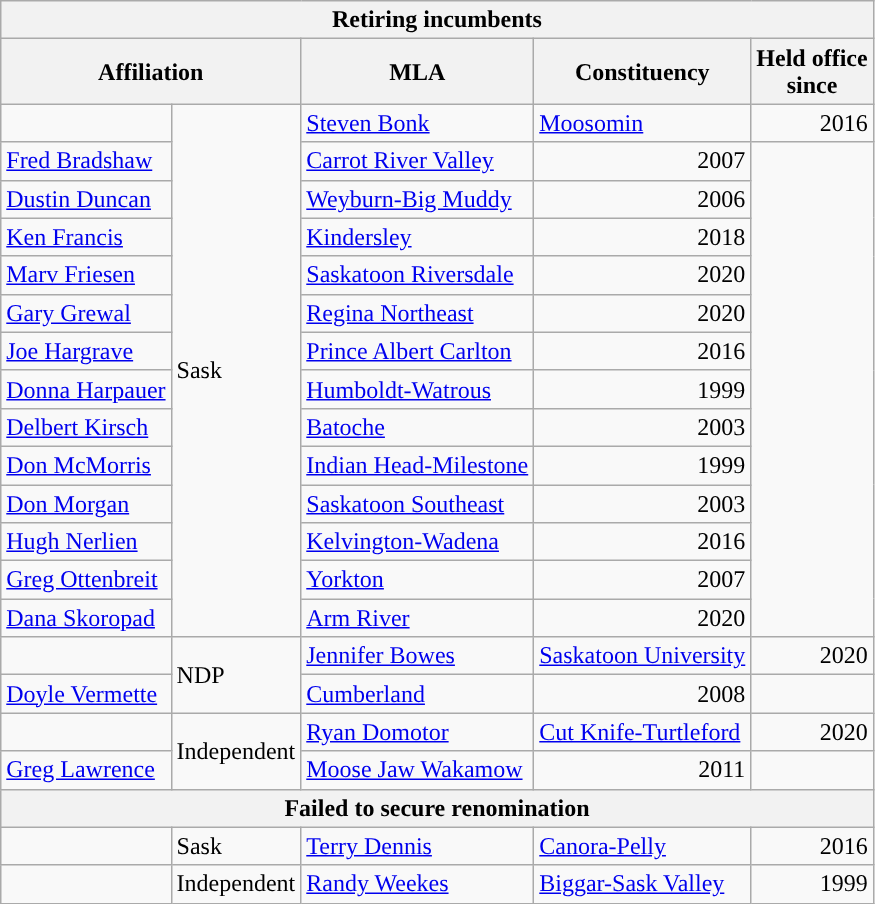<table class="wikitable">
<tr>
<th colspan="5" scope="col">Retiring incumbents</th>
</tr>
<tr>
<th colspan="2">Affiliation</th>
<th>MLA</th>
<th>Constituency</th>
<th>Held office<br>since</th>
</tr>
<tr>
<td style="background-color:"> </td>
<td style="text-align:left;" rowspan="14">Sask</td>
<td><a href='#'>Steven Bonk</a></td>
<td><a href='#'>Moosomin</a></td>
<td style="text-align:right;">2016</td>
</tr>
<tr>
<td><a href='#'>Fred Bradshaw</a></td>
<td><a href='#'>Carrot River Valley</a></td>
<td style="text-align:right;">2007</td>
</tr>
<tr>
<td><a href='#'>Dustin Duncan</a></td>
<td><a href='#'>Weyburn-Big Muddy</a></td>
<td style="text-align:right;">2006</td>
</tr>
<tr>
<td><a href='#'>Ken Francis</a></td>
<td><a href='#'>Kindersley</a></td>
<td style="text-align:right;">2018</td>
</tr>
<tr>
<td><a href='#'>Marv Friesen</a></td>
<td><a href='#'>Saskatoon Riversdale</a></td>
<td style="text-align:right;">2020</td>
</tr>
<tr>
<td><a href='#'>Gary Grewal</a></td>
<td><a href='#'>Regina Northeast</a></td>
<td style="text-align:right;">2020</td>
</tr>
<tr>
<td><a href='#'>Joe Hargrave</a></td>
<td><a href='#'>Prince Albert Carlton</a></td>
<td style="text-align:right;">2016</td>
</tr>
<tr>
<td><a href='#'>Donna Harpauer</a></td>
<td><a href='#'>Humboldt-Watrous</a></td>
<td style="text-align:right;">1999</td>
</tr>
<tr>
<td><a href='#'>Delbert Kirsch</a></td>
<td><a href='#'>Batoche</a></td>
<td style="text-align:right;">2003</td>
</tr>
<tr>
<td><a href='#'>Don McMorris</a></td>
<td><a href='#'>Indian Head-Milestone</a></td>
<td style="text-align:right;">1999</td>
</tr>
<tr>
<td><a href='#'>Don Morgan</a></td>
<td><a href='#'>Saskatoon Southeast</a></td>
<td style="text-align:right;">2003</td>
</tr>
<tr>
<td><a href='#'>Hugh Nerlien</a></td>
<td><a href='#'>Kelvington-Wadena</a></td>
<td style="text-align:right;">2016</td>
</tr>
<tr>
<td><a href='#'>Greg Ottenbreit</a></td>
<td><a href='#'>Yorkton</a></td>
<td style="text-align:right;">2007</td>
</tr>
<tr>
<td><a href='#'>Dana Skoropad</a></td>
<td><a href='#'>Arm River</a></td>
<td style="text-align:right;">2020</td>
</tr>
<tr>
<td style="background-color:"> </td>
<td style="text-align:left;" rowspan="2">NDP</td>
<td><a href='#'>Jennifer Bowes</a></td>
<td><a href='#'>Saskatoon University</a></td>
<td style="text-align:right;">2020</td>
</tr>
<tr>
<td><a href='#'>Doyle Vermette</a></td>
<td><a href='#'>Cumberland</a></td>
<td style="text-align:right;">2008</td>
</tr>
<tr>
<td style="background-color:"> </td>
<td style="text-align:left;" rowspan="2">Independent</td>
<td><a href='#'>Ryan Domotor</a></td>
<td><a href='#'>Cut Knife-Turtleford</a></td>
<td style="text-align:right;">2020</td>
</tr>
<tr>
<td><a href='#'>Greg Lawrence</a></td>
<td><a href='#'>Moose Jaw Wakamow</a></td>
<td style="text-align:right;">2011</td>
</tr>
<tr>
<th colspan="5" scope="col">Failed to secure renomination</th>
</tr>
<tr>
<td style="background-color:"> </td>
<td style="text-align:left;">Sask</td>
<td><a href='#'>Terry Dennis</a></td>
<td><a href='#'>Canora-Pelly</a></td>
<td style="text-align:right;">2016</td>
</tr>
<tr>
<td style="background-color:"> </td>
<td style="text-align:left;">Independent</td>
<td><a href='#'>Randy Weekes</a></td>
<td><a href='#'>Biggar-Sask Valley</a></td>
<td style="text-align:right;">1999</td>
</tr>
</table>
